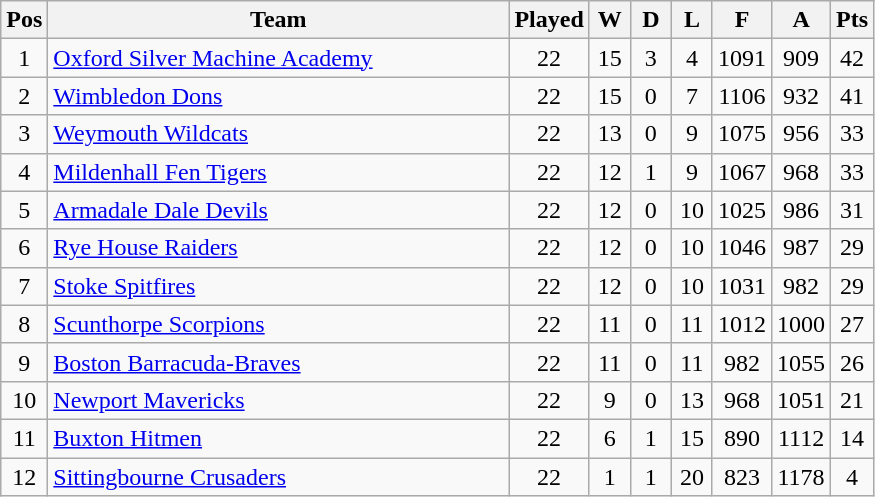<table class="wikitable" style="font-size: 100%">
<tr>
<th width=20>Pos</th>
<th width=300>Team</th>
<th width=20>Played</th>
<th width=20>W</th>
<th width=20>D</th>
<th width=20>L</th>
<th width=20>F</th>
<th width=20>A</th>
<th width=20>Pts</th>
</tr>
<tr align=center>
<td>1</td>
<td align="left"><a href='#'>Oxford Silver Machine Academy</a></td>
<td>22</td>
<td>15</td>
<td>3</td>
<td>4</td>
<td>1091</td>
<td>909</td>
<td>42</td>
</tr>
<tr align=center>
<td>2</td>
<td align="left"><a href='#'>Wimbledon Dons</a></td>
<td>22</td>
<td>15</td>
<td>0</td>
<td>7</td>
<td>1106</td>
<td>932</td>
<td>41</td>
</tr>
<tr align=center>
<td>3</td>
<td align="left"><a href='#'>Weymouth Wildcats</a></td>
<td>22</td>
<td>13</td>
<td>0</td>
<td>9</td>
<td>1075</td>
<td>956</td>
<td>33</td>
</tr>
<tr align=center>
<td>4</td>
<td align="left"><a href='#'>Mildenhall Fen Tigers</a></td>
<td>22</td>
<td>12</td>
<td>1</td>
<td>9</td>
<td>1067</td>
<td>968</td>
<td>33</td>
</tr>
<tr align=center>
<td>5</td>
<td align="left"><a href='#'>Armadale Dale Devils</a></td>
<td>22</td>
<td>12</td>
<td>0</td>
<td>10</td>
<td>1025</td>
<td>986</td>
<td>31</td>
</tr>
<tr align=center>
<td>6</td>
<td align="left"><a href='#'>Rye House Raiders</a></td>
<td>22</td>
<td>12</td>
<td>0</td>
<td>10</td>
<td>1046</td>
<td>987</td>
<td>29</td>
</tr>
<tr align=center>
<td>7</td>
<td align="left"><a href='#'>Stoke Spitfires</a></td>
<td>22</td>
<td>12</td>
<td>0</td>
<td>10</td>
<td>1031</td>
<td>982</td>
<td>29</td>
</tr>
<tr align=center>
<td>8</td>
<td align="left"><a href='#'>Scunthorpe Scorpions</a></td>
<td>22</td>
<td>11</td>
<td>0</td>
<td>11</td>
<td>1012</td>
<td>1000</td>
<td>27</td>
</tr>
<tr align=center>
<td>9</td>
<td align="left"><a href='#'>Boston Barracuda-Braves</a></td>
<td>22</td>
<td>11</td>
<td>0</td>
<td>11</td>
<td>982</td>
<td>1055</td>
<td>26</td>
</tr>
<tr align=center>
<td>10</td>
<td align="left"><a href='#'>Newport Mavericks</a></td>
<td>22</td>
<td>9</td>
<td>0</td>
<td>13</td>
<td>968</td>
<td>1051</td>
<td>21</td>
</tr>
<tr align=center>
<td>11</td>
<td align="left"><a href='#'>Buxton Hitmen</a></td>
<td>22</td>
<td>6</td>
<td>1</td>
<td>15</td>
<td>890</td>
<td>1112</td>
<td>14</td>
</tr>
<tr align=center>
<td>12</td>
<td align="left"><a href='#'>Sittingbourne Crusaders</a></td>
<td>22</td>
<td>1</td>
<td>1</td>
<td>20</td>
<td>823</td>
<td>1178</td>
<td>4</td>
</tr>
</table>
